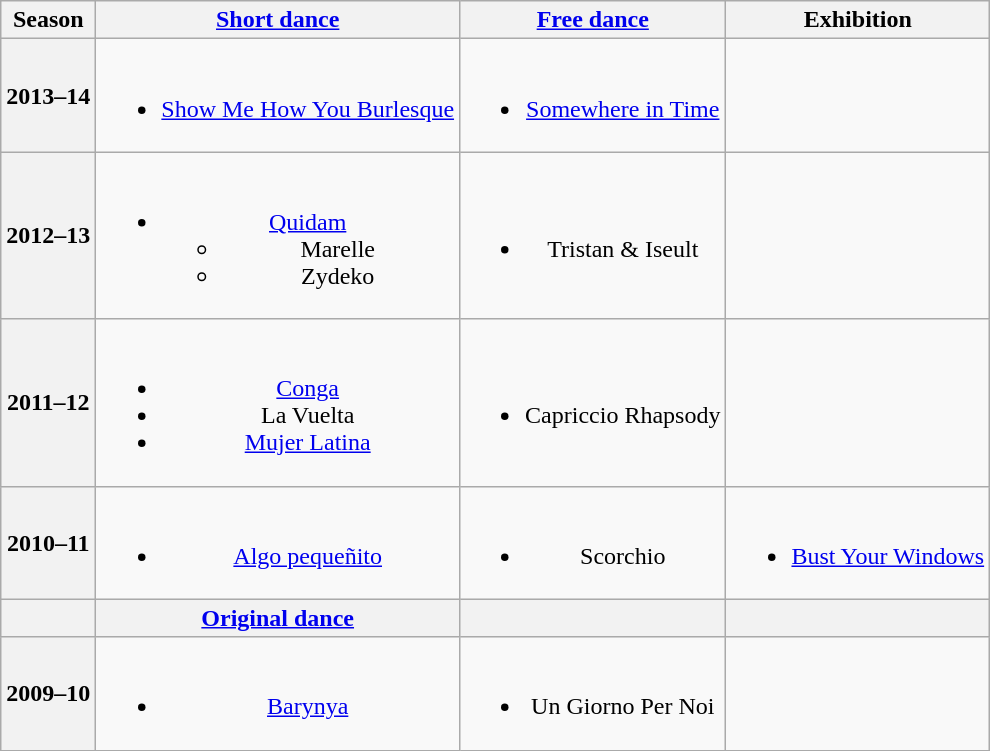<table class="wikitable" style="text-align:center">
<tr>
<th>Season</th>
<th><a href='#'>Short dance</a></th>
<th><a href='#'>Free dance</a></th>
<th>Exhibition</th>
</tr>
<tr>
<th>2013–14</th>
<td><br><ul><li><a href='#'>Show Me How You Burlesque</a> <br></li></ul></td>
<td><br><ul><li><a href='#'>Somewhere in Time</a> <br></li></ul></td>
<td></td>
</tr>
<tr>
<th>2012–13 <br></th>
<td><br><ul><li><a href='#'>Quidam</a><ul><li>Marelle</li><li>Zydeko</li></ul></li></ul></td>
<td><br><ul><li>Tristan & Iseult <br></li></ul></td>
<td></td>
</tr>
<tr>
<th>2011–12 <br></th>
<td><br><ul><li> <a href='#'>Conga</a> <br></li><li> La Vuelta <br></li><li> <a href='#'>Mujer Latina</a> <br></li></ul></td>
<td><br><ul><li>Capriccio Rhapsody <br></li></ul></td>
<td></td>
</tr>
<tr>
<th>2010–11 <br></th>
<td><br><ul><li> <a href='#'>Algo pequeñito</a> <br></li></ul></td>
<td><br><ul><li>Scorchio <br></li></ul></td>
<td><br><ul><li><a href='#'>Bust Your Windows</a> <br></li></ul></td>
</tr>
<tr>
<th></th>
<th><a href='#'>Original dance</a></th>
<th></th>
<th></th>
</tr>
<tr>
<th>2009–10</th>
<td><br><ul><li> <a href='#'>Barynya</a></li></ul></td>
<td><br><ul><li>Un Giorno Per Noi <br></li></ul></td>
<td></td>
</tr>
</table>
